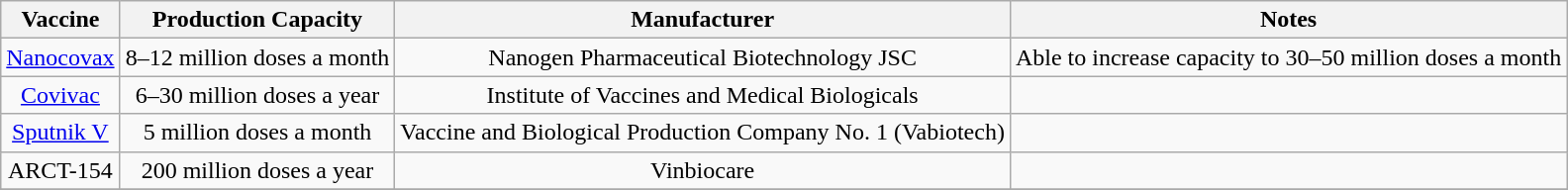<table class="wikitable" style="text-align:center">
<tr>
<th>Vaccine</th>
<th>Production Capacity</th>
<th>Manufacturer</th>
<th>Notes</th>
</tr>
<tr>
<td><a href='#'>Nanocovax</a></td>
<td>8–12 million doses a month</td>
<td>Nanogen Pharmaceutical Biotechnology JSC</td>
<td>Able to increase capacity to 30–50 million doses a month</td>
</tr>
<tr>
<td><a href='#'>Covivac</a></td>
<td>6–30 million doses a year</td>
<td>Institute of Vaccines and Medical Biologicals</td>
<td></td>
</tr>
<tr>
<td><a href='#'>Sputnik V</a></td>
<td>5 million doses a month</td>
<td>Vaccine and Biological Production Company No. 1 (Vabiotech)</td>
<td></td>
</tr>
<tr>
<td>ARCT-154</td>
<td>200 million doses a year</td>
<td>Vinbiocare</td>
<td></td>
</tr>
<tr>
</tr>
</table>
